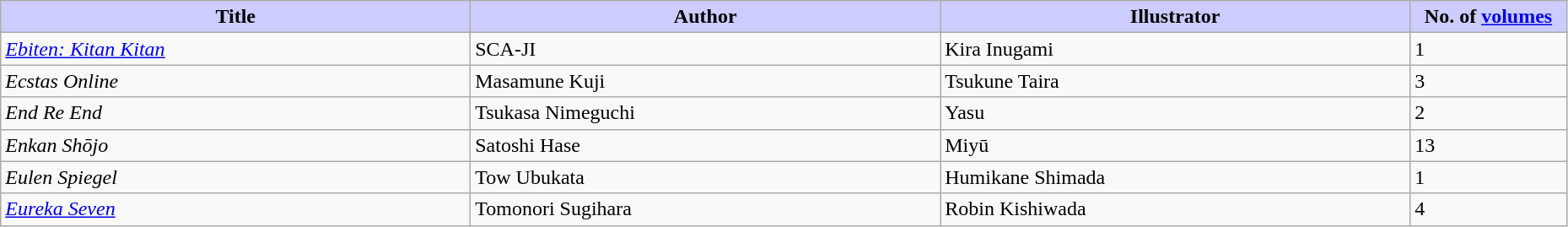<table class="wikitable" style="width: 98%;">
<tr>
<th width=30% style="background:#ccf;">Title</th>
<th width=30% style="background:#ccf;">Author</th>
<th width=30% style="background:#ccf;">Illustrator</th>
<th width=10% style="background:#ccf;">No. of <a href='#'>volumes</a></th>
</tr>
<tr>
<td><em><a href='#'>Ebiten: Kitan Kitan</a></em></td>
<td>SCA-JI</td>
<td>Kira Inugami</td>
<td>1</td>
</tr>
<tr>
<td><em>Ecstas Online</em></td>
<td>Masamune Kuji</td>
<td>Tsukune Taira</td>
<td>3</td>
</tr>
<tr>
<td><em>End Re End</em></td>
<td>Tsukasa Nimeguchi</td>
<td>Yasu</td>
<td>2</td>
</tr>
<tr>
<td><em>Enkan Shōjo</em></td>
<td>Satoshi Hase</td>
<td>Miyū</td>
<td>13</td>
</tr>
<tr>
<td><em>Eulen Spiegel</em></td>
<td>Tow Ubukata</td>
<td>Humikane Shimada</td>
<td>1</td>
</tr>
<tr>
<td><em><a href='#'>Eureka Seven</a></em></td>
<td>Tomonori Sugihara</td>
<td>Robin Kishiwada</td>
<td>4</td>
</tr>
</table>
